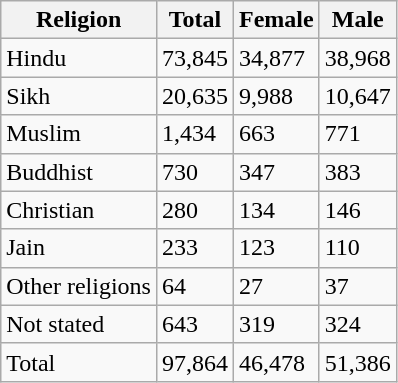<table class="wikitable sortable">
<tr>
<th>Religion</th>
<th>Total</th>
<th>Female</th>
<th>Male</th>
</tr>
<tr>
<td>Hindu</td>
<td>73,845</td>
<td>34,877</td>
<td>38,968</td>
</tr>
<tr>
<td>Sikh</td>
<td>20,635</td>
<td>9,988</td>
<td>10,647</td>
</tr>
<tr>
<td>Muslim</td>
<td>1,434</td>
<td>663</td>
<td>771</td>
</tr>
<tr>
<td>Buddhist</td>
<td>730</td>
<td>347</td>
<td>383</td>
</tr>
<tr>
<td>Christian</td>
<td>280</td>
<td>134</td>
<td>146</td>
</tr>
<tr>
<td>Jain</td>
<td>233</td>
<td>123</td>
<td>110</td>
</tr>
<tr>
<td>Other religions</td>
<td>64</td>
<td>27</td>
<td>37</td>
</tr>
<tr>
<td>Not stated</td>
<td>643</td>
<td>319</td>
<td>324</td>
</tr>
<tr>
<td>Total</td>
<td>97,864</td>
<td>46,478</td>
<td>51,386</td>
</tr>
</table>
